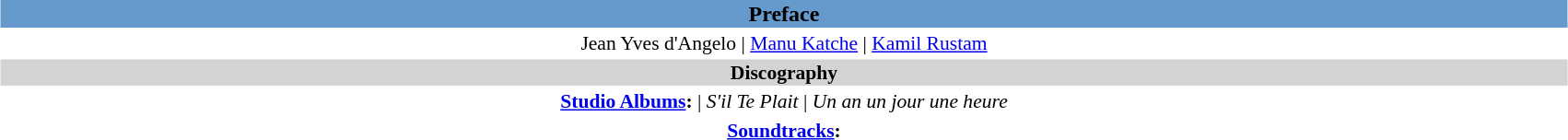<table style="margin:0 auto; clear:both;text-align:center;width:90%;" align="center" class="toccolours">
<tr>
<td bgcolor=#6699CC><strong><span>Preface</span></strong></td>
</tr>
<tr>
<td style="font-size:90%;">Jean Yves d'Angelo | <a href='#'>Manu Katche</a> | <a href='#'>Kamil Rustam</a></td>
</tr>
<tr>
<th style="font-size:90%;" bgcolor=lightgrey>Discography</th>
</tr>
<tr>
<td style="font-size:90%;"><strong><a href='#'>Studio Albums</a>:</strong> <em></em> | <em>S'il Te Plait</em> | <em>Un an un jour une heure</em></td>
</tr>
<tr>
<td style="font-size:90%;"><strong><a href='#'>Soundtracks</a>:</strong> <em></em></td>
</tr>
</table>
